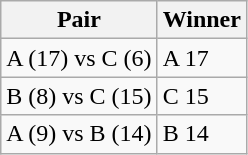<table class="wikitable">
<tr>
<th>Pair</th>
<th>Winner</th>
</tr>
<tr>
<td>A (17) vs C (6)</td>
<td>A 17</td>
</tr>
<tr>
<td>B (8) vs C (15)</td>
<td>C 15</td>
</tr>
<tr>
<td>A (9) vs B (14)</td>
<td>B 14</td>
</tr>
</table>
